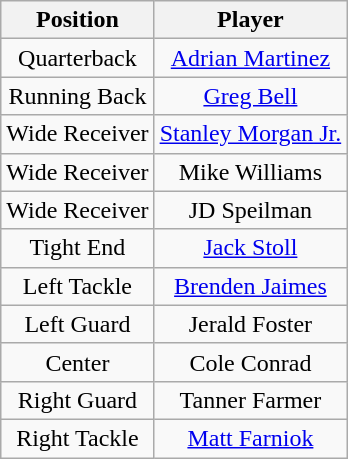<table class="wikitable" style="text-align: center;">
<tr>
<th>Position</th>
<th>Player</th>
</tr>
<tr>
<td>Quarterback</td>
<td><a href='#'>Adrian Martinez</a></td>
</tr>
<tr>
<td>Running Back</td>
<td><a href='#'>Greg Bell</a></td>
</tr>
<tr>
<td>Wide Receiver</td>
<td><a href='#'>Stanley Morgan Jr.</a></td>
</tr>
<tr>
<td>Wide Receiver</td>
<td>Mike Williams</td>
</tr>
<tr>
<td>Wide Receiver</td>
<td>JD Speilman</td>
</tr>
<tr>
<td>Tight End</td>
<td><a href='#'>Jack Stoll</a></td>
</tr>
<tr>
<td>Left Tackle</td>
<td><a href='#'>Brenden Jaimes</a></td>
</tr>
<tr>
<td>Left Guard</td>
<td>Jerald Foster</td>
</tr>
<tr>
<td>Center</td>
<td>Cole Conrad</td>
</tr>
<tr>
<td>Right Guard</td>
<td>Tanner Farmer</td>
</tr>
<tr>
<td>Right Tackle</td>
<td><a href='#'>Matt Farniok</a></td>
</tr>
</table>
